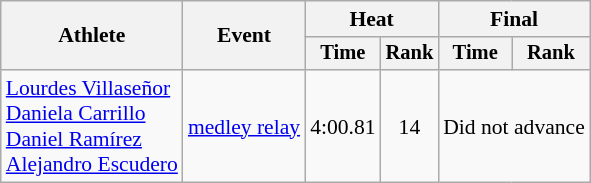<table class=wikitable style="font-size:90%">
<tr>
<th rowspan="2">Athlete</th>
<th rowspan="2">Event</th>
<th colspan="2">Heat</th>
<th colspan="2">Final</th>
</tr>
<tr style="font-size:95%">
<th>Time</th>
<th>Rank</th>
<th>Time</th>
<th>Rank</th>
</tr>
<tr align=center>
<td align=left><a href='#'>Lourdes Villaseñor</a><br><a href='#'>Daniela Carrillo</a><br><a href='#'>Daniel Ramírez</a><br><a href='#'>Alejandro Escudero</a></td>
<td align=left><a href='#'> medley relay</a></td>
<td>4:00.81</td>
<td>14</td>
<td colspan=2>Did not advance</td>
</tr>
</table>
